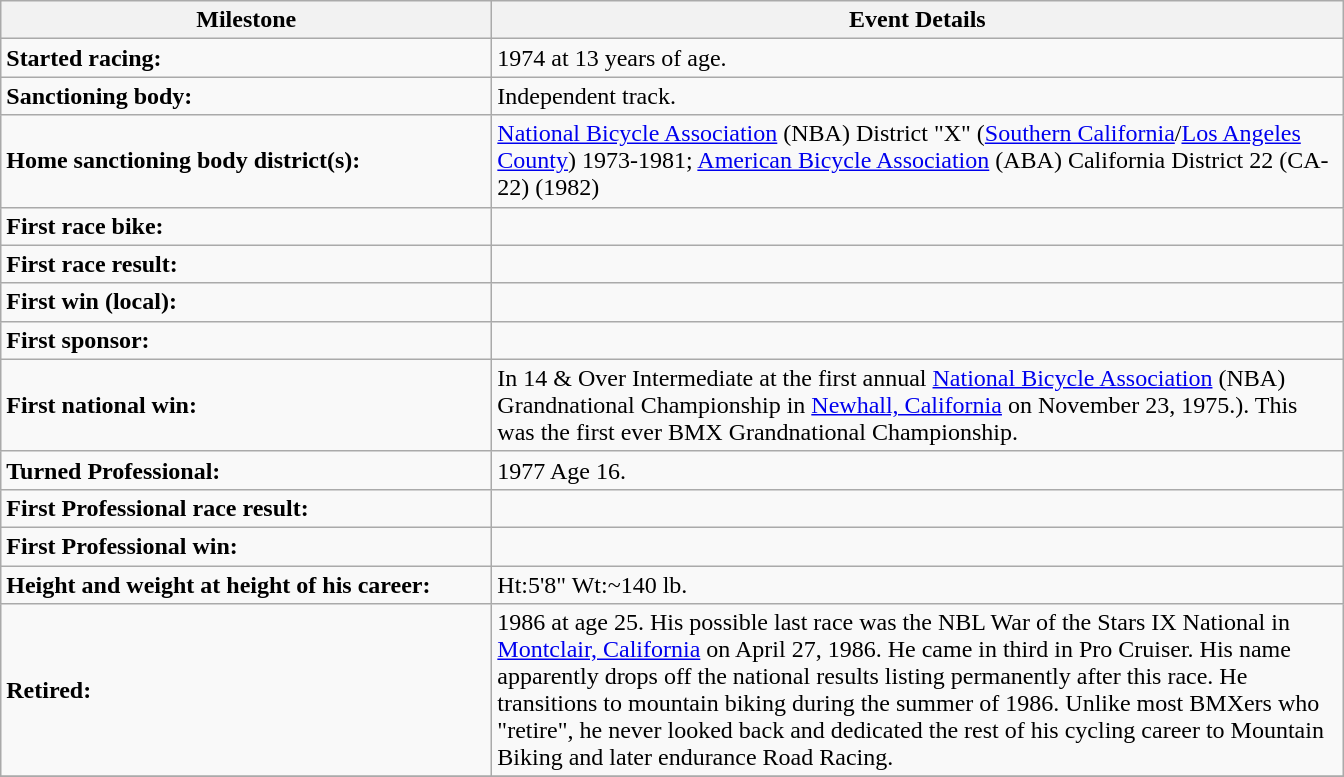<table class="sortable wikitable">
<tr>
<th style="width:20em">Milestone</th>
<th style="width:35em">Event Details</th>
</tr>
<tr>
<td><strong>Started racing:</strong></td>
<td>1974 at 13 years of age.</td>
</tr>
<tr>
<td><strong>Sanctioning body:</strong></td>
<td>Independent track.</td>
</tr>
<tr>
<td><strong>Home sanctioning body district(s):</strong></td>
<td><a href='#'>National Bicycle Association</a> (NBA) District "X" (<a href='#'>Southern California</a>/<a href='#'>Los Angeles County</a>) 1973-1981; <a href='#'>American Bicycle Association</a> (ABA) California District 22 (CA-22) (1982)</td>
</tr>
<tr>
<td><strong>First race bike:</strong></td>
<td></td>
</tr>
<tr>
<td><strong>First race result:</strong></td>
<td></td>
</tr>
<tr>
<td><strong>First win (local):</strong></td>
<td></td>
</tr>
<tr>
<td><strong>First sponsor:</strong></td>
<td></td>
</tr>
<tr>
<td><strong>First national win:</strong></td>
<td>In 14 & Over Intermediate at the first annual <a href='#'>National Bicycle Association</a> (NBA) Grandnational Championship in <a href='#'>Newhall, California</a> on November 23, 1975.). This was the first ever BMX Grandnational Championship.</td>
</tr>
<tr>
<td><strong>Turned Professional:</strong></td>
<td>1977 Age 16.</td>
</tr>
<tr>
<td><strong>First Professional race result:</strong></td>
<td></td>
</tr>
<tr>
<td><strong>First Professional win:</strong></td>
<td></td>
</tr>
<tr>
<td><strong>Height and weight at height of his career:</strong></td>
<td>Ht:5'8" Wt:~140 lb.</td>
</tr>
<tr>
<td><strong>Retired:</strong></td>
<td>1986 at age 25. His possible last race was the NBL War of the Stars IX National in <a href='#'>Montclair, California</a> on April 27, 1986. He came in third in Pro Cruiser. His name apparently drops off the national results listing permanently after this race. He transitions to mountain biking during the summer of 1986. Unlike most BMXers who "retire", he never looked back and dedicated the rest of his cycling career to Mountain Biking and later endurance Road Racing.</td>
</tr>
<tr>
</tr>
</table>
